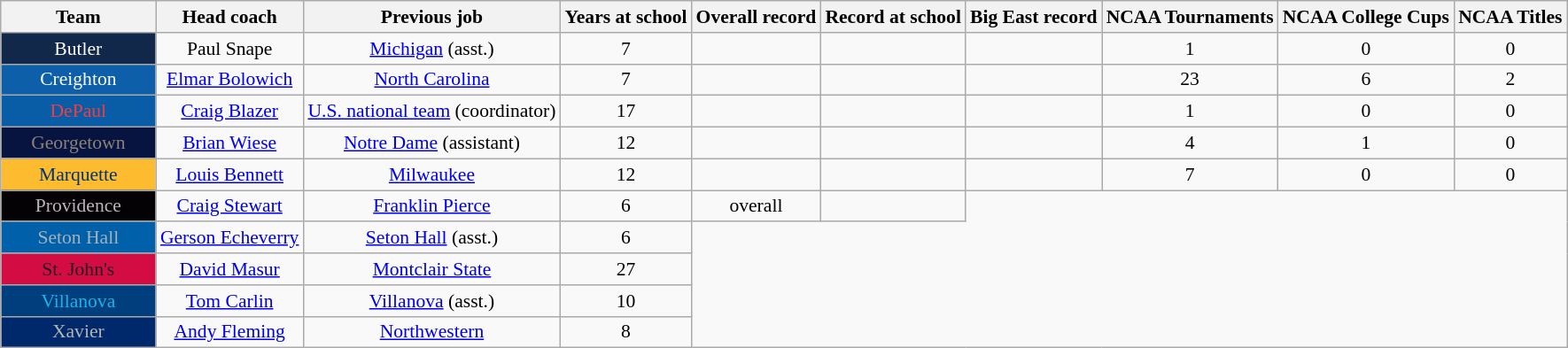<table class="wikitable sortable" style="text-align: center;font-size:90%;">
<tr>
<th width="110">Team</th>
<th>Head coach</th>
<th>Previous job</th>
<th>Years at school</th>
<th>Overall record</th>
<th>Record at school</th>
<th>Big East record</th>
<th>NCAA Tournaments</th>
<th>NCAA College Cups</th>
<th>NCAA Titles</th>
</tr>
<tr>
<td style="background:#11284B; color:white;">Butler</td>
<td>Paul Snape</td>
<td><a href='#'>Michigan</a> (asst.)</td>
<td>7</td>
<td></td>
<td></td>
<td></td>
<td>1</td>
<td>0</td>
<td>0</td>
</tr>
<tr>
<td style="background:#0C5FA8; color:white;">Creighton</td>
<td><a href='#'>Elmar Bolowich</a></td>
<td><a href='#'>North Carolina</a></td>
<td>7</td>
<td></td>
<td></td>
<td></td>
<td>23</td>
<td>6</td>
<td>2</td>
</tr>
<tr>
<td style="background:#095DA7; color:#EF3E42;">DePaul</td>
<td><a href='#'>Craig Blazer</a></td>
<td><a href='#'>U.S. national team</a> (coordinator)</td>
<td>17</td>
<td></td>
<td></td>
<td></td>
<td>1</td>
<td>0</td>
<td>0</td>
</tr>
<tr>
<td style="background:#06143F; color:#8D817B;">Georgetown</td>
<td><a href='#'>Brian Wiese</a></td>
<td><a href='#'>Notre Dame</a> (assistant)</td>
<td>12</td>
<td></td>
<td></td>
<td></td>
<td>4</td>
<td>1</td>
<td>0</td>
</tr>
<tr>
<td style="background:#FDBB30; color:#003572;">Marquette</td>
<td><a href='#'>Louis Bennett</a></td>
<td><a href='#'>Milwaukee</a></td>
<td>12</td>
<td></td>
<td></td>
<td></td>
<td>7</td>
<td>0</td>
<td>0</td>
</tr>
<tr>
<td style="background:#040204; color:#BCB6BC;">Providence</td>
<td><a href='#'>Craig Stewart</a></td>
<td><a href='#'>Franklin Pierce</a></td>
<td>6</td>
<td>overall</td>
<td></td>
</tr>
<tr>
<td style="background:#0060A9; color:#A7B1B7;">Seton Hall</td>
<td><a href='#'>Gerson Echeverry</a></td>
<td><a href='#'>Seton Hall</a> (asst.)</td>
<td>6</td>
</tr>
<tr>
<td style="background:#D30C43; color:#221E1F;">St. John's</td>
<td><a href='#'>David Masur</a></td>
<td><a href='#'>Montclair State</a></td>
<td>27</td>
</tr>
<tr>
<td style="background:#003E7E; color:#13B5EA;">Villanova</td>
<td><a href='#'>Tom Carlin</a></td>
<td><a href='#'>Villanova</a> (asst.)</td>
<td>10</td>
</tr>
<tr>
<td style="background:#00296B; color:#B5B5B5;">Xavier</td>
<td><a href='#'>Andy Fleming</a></td>
<td><a href='#'>Northwestern</a></td>
<td>8</td>
</tr>
</table>
